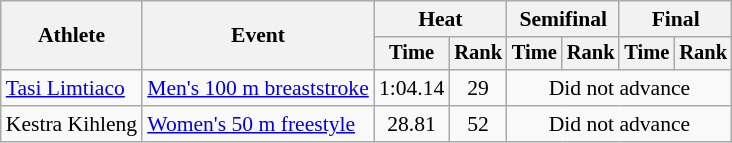<table class=wikitable style="font-size:90%">
<tr>
<th rowspan="2">Athlete</th>
<th rowspan="2">Event</th>
<th colspan="2">Heat</th>
<th colspan="2">Semifinal</th>
<th colspan="2">Final</th>
</tr>
<tr style="font-size:95%">
<th>Time</th>
<th>Rank</th>
<th>Time</th>
<th>Rank</th>
<th>Time</th>
<th>Rank</th>
</tr>
<tr align=center>
<td align=left><a href='#'>Tasi Limtiaco</a></td>
<td align=left><a href='#'>Men's 100 m breaststroke</a></td>
<td>1:04.14</td>
<td>29</td>
<td colspan="4">Did not advance</td>
</tr>
<tr align=center>
<td align=left>Kestra Kihleng</td>
<td align=left><a href='#'>Women's 50 m freestyle</a></td>
<td>28.81</td>
<td>52</td>
<td colspan="4">Did not advance</td>
</tr>
</table>
